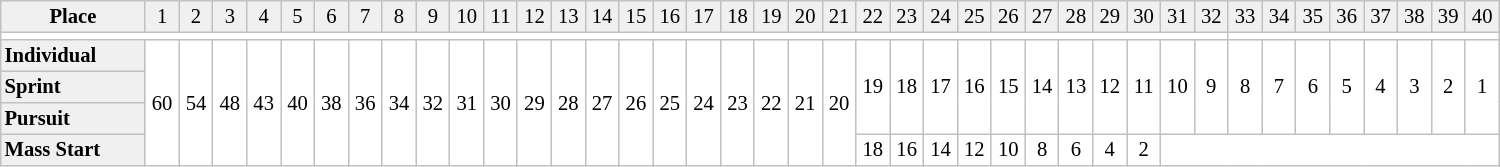<table border="1" cellpadding="2" cellspacing="0" style="border:1px solid #C0C0C0; border-collapse:collapse; font-size:86%; margin-top:1em; text-align:center" width="1000">
<tr bgcolor="#F0F0F0">
<td width=150><strong>Place</strong></td>
<td width=25>1</td>
<td width=25>2</td>
<td width=25>3</td>
<td width=25>4</td>
<td width=25>5</td>
<td width=25>6</td>
<td width=25>7</td>
<td width=25>8</td>
<td width=25>9</td>
<td width=25>10</td>
<td width=25>11</td>
<td width=25>12</td>
<td width=25>13</td>
<td width=25>14</td>
<td width=25>15</td>
<td width=25>16</td>
<td width=25>17</td>
<td width=25>18</td>
<td width=25>19</td>
<td width=25>20</td>
<td width=25>21</td>
<td width=25>22</td>
<td width=25>23</td>
<td width=25>24</td>
<td width=25>25</td>
<td width=25>26</td>
<td width=25>27</td>
<td width=25>28</td>
<td width=25>29</td>
<td width=25>30</td>
<td width=25>31</td>
<td width=25>32</td>
<td width=25>33</td>
<td width=25>34</td>
<td width=25>35</td>
<td width=25>36</td>
<td width=25>37</td>
<td width=25>38</td>
<td width=25>39</td>
<td width=25>40</td>
</tr>
<tr>
<td colspan=33></td>
</tr>
<tr>
<td bgcolor="#F0F0F0" align=left><strong>Individual</strong></td>
<td rowspan=4>60</td>
<td rowspan=4>54</td>
<td rowspan=4>48</td>
<td rowspan=4>43</td>
<td rowspan=4>40</td>
<td rowspan=4>38</td>
<td rowspan=4>36</td>
<td rowspan=4>34</td>
<td rowspan=4>32</td>
<td rowspan=4>31</td>
<td rowspan=4>30</td>
<td rowspan=4>29</td>
<td rowspan=4>28</td>
<td rowspan=4>27</td>
<td rowspan=4>26</td>
<td rowspan=4>25</td>
<td rowspan=4>24</td>
<td rowspan=4>23</td>
<td rowspan=4>22</td>
<td rowspan=4>21</td>
<td rowspan=4>20</td>
<td rowspan=3>19</td>
<td rowspan=3>18</td>
<td rowspan=3>17</td>
<td rowspan=3>16</td>
<td rowspan=3>15</td>
<td rowspan=3>14</td>
<td rowspan=3>13</td>
<td rowspan=3>12</td>
<td rowspan=3>11</td>
<td rowspan=3>10</td>
<td rowspan=3>9</td>
<td rowspan=3>8</td>
<td rowspan=3>7</td>
<td rowspan=3>6</td>
<td rowspan=3>5</td>
<td rowspan=3>4</td>
<td rowspan=3>3</td>
<td rowspan=3>2</td>
<td rowspan=3>1</td>
</tr>
<tr>
<td bgcolor="#F0F0F0" align=left><strong>Sprint</strong></td>
</tr>
<tr>
<td bgcolor="#F0F0F0" align=left><strong>Pursuit</strong></td>
</tr>
<tr>
<td bgcolor="#F0F0F0" align=left><strong>Mass Start</strong></td>
<td>18</td>
<td>16</td>
<td>14</td>
<td>12</td>
<td>10</td>
<td>8</td>
<td>6</td>
<td>4</td>
<td>2</td>
</tr>
</table>
